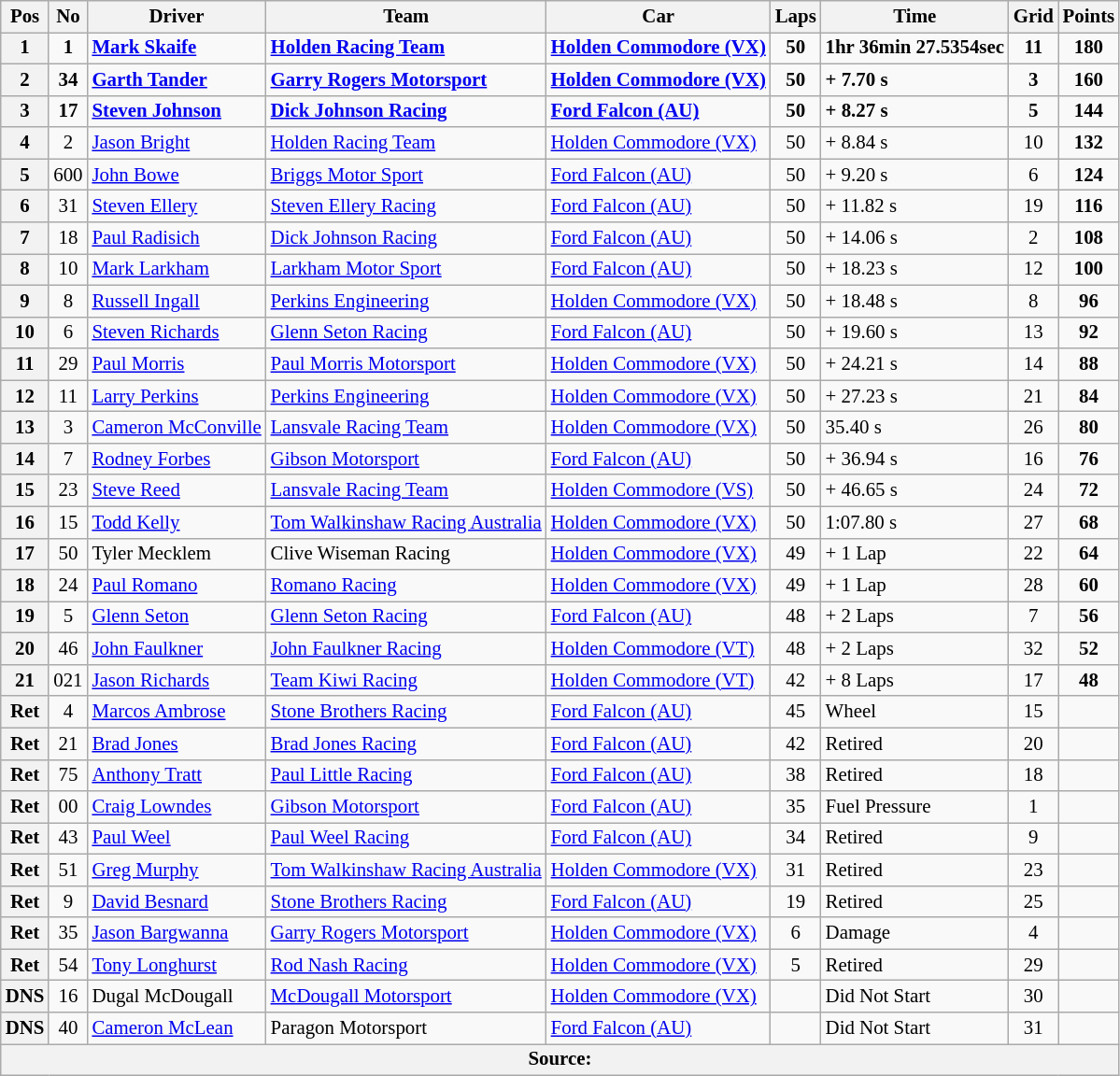<table class="wikitable" style="font-size: 87%;">
<tr>
<th>Pos</th>
<th>No</th>
<th>Driver</th>
<th>Team</th>
<th>Car</th>
<th>Laps</th>
<th>Time</th>
<th>Grid</th>
<th>Points</th>
</tr>
<tr>
<th>1</th>
<td align=center><strong>1</strong></td>
<td><strong> <a href='#'>Mark Skaife</a></strong></td>
<td><strong><a href='#'>Holden Racing Team</a></strong></td>
<td><strong><a href='#'>Holden Commodore (VX)</a></strong></td>
<td align=center><strong>50</strong></td>
<td><strong>1hr 36min 27.5354sec</strong></td>
<td align=center><strong>11</strong></td>
<td align=center><strong>180</strong></td>
</tr>
<tr>
<th>2</th>
<td align=center><strong>34</strong></td>
<td><strong> <a href='#'>Garth Tander</a></strong></td>
<td><strong><a href='#'>Garry Rogers Motorsport</a></strong></td>
<td><strong><a href='#'>Holden Commodore (VX)</a></strong></td>
<td align=center><strong>50</strong></td>
<td><strong>+ 7.70 s</strong></td>
<td align=center><strong>3</strong></td>
<td align=center><strong>160</strong></td>
</tr>
<tr>
<th>3</th>
<td align=center><strong>17</strong></td>
<td><strong> <a href='#'>Steven Johnson</a></strong></td>
<td><strong><a href='#'>Dick Johnson Racing</a></strong></td>
<td><strong><a href='#'>Ford Falcon (AU)</a></strong></td>
<td align=center><strong>50</strong></td>
<td><strong>+ 8.27 s</strong></td>
<td align=center><strong>5</strong></td>
<td align=center><strong>144</strong></td>
</tr>
<tr>
<th>4</th>
<td align=center>2</td>
<td> <a href='#'>Jason Bright</a></td>
<td><a href='#'>Holden Racing Team</a></td>
<td><a href='#'>Holden Commodore (VX)</a></td>
<td align=center>50</td>
<td>+ 8.84 s</td>
<td align=center>10</td>
<td align=center><strong>132</strong></td>
</tr>
<tr>
<th>5</th>
<td align=center>600</td>
<td> <a href='#'>John Bowe</a></td>
<td><a href='#'>Briggs Motor Sport</a></td>
<td><a href='#'>Ford Falcon (AU)</a></td>
<td align=center>50</td>
<td>+ 9.20 s</td>
<td align=center>6</td>
<td align=center><strong>124</strong></td>
</tr>
<tr>
<th>6</th>
<td align=center>31</td>
<td> <a href='#'>Steven Ellery</a></td>
<td><a href='#'>Steven Ellery Racing</a></td>
<td><a href='#'>Ford Falcon (AU)</a></td>
<td align=center>50</td>
<td>+ 11.82 s</td>
<td align=center>19</td>
<td align=center><strong>116</strong></td>
</tr>
<tr>
<th>7</th>
<td align=center>18</td>
<td> <a href='#'>Paul Radisich</a></td>
<td><a href='#'>Dick Johnson Racing</a></td>
<td><a href='#'>Ford Falcon (AU)</a></td>
<td align=center>50</td>
<td>+ 14.06 s</td>
<td align=center>2</td>
<td align=center><strong>108</strong></td>
</tr>
<tr>
<th>8</th>
<td align=center>10</td>
<td> <a href='#'>Mark Larkham</a></td>
<td><a href='#'>Larkham Motor Sport</a></td>
<td><a href='#'>Ford Falcon (AU)</a></td>
<td align=center>50</td>
<td>+ 18.23 s</td>
<td align=center>12</td>
<td align=center><strong>100</strong></td>
</tr>
<tr>
<th>9</th>
<td align=center>8</td>
<td> <a href='#'>Russell Ingall</a></td>
<td><a href='#'>Perkins Engineering</a></td>
<td><a href='#'>Holden Commodore (VX)</a></td>
<td align=center>50</td>
<td>+ 18.48 s</td>
<td align=center>8</td>
<td align=center><strong>96</strong></td>
</tr>
<tr>
<th>10</th>
<td align=center>6</td>
<td> <a href='#'>Steven Richards</a></td>
<td><a href='#'>Glenn Seton Racing</a></td>
<td><a href='#'>Ford Falcon (AU)</a></td>
<td align=center>50</td>
<td>+ 19.60 s</td>
<td align=center>13</td>
<td align=center><strong>92</strong></td>
</tr>
<tr>
<th>11</th>
<td align=center>29</td>
<td> <a href='#'>Paul Morris</a></td>
<td><a href='#'>Paul Morris Motorsport</a></td>
<td><a href='#'>Holden Commodore (VX)</a></td>
<td align=center>50</td>
<td>+ 24.21 s</td>
<td align=center>14</td>
<td align=center><strong>88</strong></td>
</tr>
<tr>
<th>12</th>
<td align=center>11</td>
<td> <a href='#'>Larry Perkins</a></td>
<td><a href='#'>Perkins Engineering</a></td>
<td><a href='#'>Holden Commodore (VX)</a></td>
<td align=center>50</td>
<td>+ 27.23 s</td>
<td align=center>21</td>
<td align=center><strong>84</strong></td>
</tr>
<tr>
<th>13</th>
<td align=center>3</td>
<td> <a href='#'>Cameron McConville</a></td>
<td><a href='#'>Lansvale Racing Team</a></td>
<td><a href='#'>Holden Commodore (VX)</a></td>
<td align=center>50</td>
<td>35.40 s</td>
<td align=center>26</td>
<td align=center><strong>80</strong></td>
</tr>
<tr>
<th>14</th>
<td align=center>7</td>
<td> <a href='#'>Rodney Forbes</a></td>
<td><a href='#'>Gibson Motorsport</a></td>
<td><a href='#'>Ford Falcon (AU)</a></td>
<td align=center>50</td>
<td>+ 36.94 s</td>
<td align=center>16</td>
<td align=center><strong>76</strong></td>
</tr>
<tr>
<th>15</th>
<td align=center>23</td>
<td> <a href='#'>Steve Reed</a></td>
<td><a href='#'>Lansvale Racing Team</a></td>
<td><a href='#'>Holden Commodore (VS)</a></td>
<td align=center>50</td>
<td>+ 46.65 s</td>
<td align=center>24</td>
<td align=center><strong>72</strong></td>
</tr>
<tr>
<th>16</th>
<td align=center>15</td>
<td> <a href='#'>Todd Kelly</a></td>
<td><a href='#'>Tom Walkinshaw Racing Australia</a></td>
<td><a href='#'>Holden Commodore (VX)</a></td>
<td align=center>50</td>
<td>1:07.80 s</td>
<td align=center>27</td>
<td align=center><strong>68</strong></td>
</tr>
<tr>
<th>17</th>
<td align=center>50</td>
<td> Tyler Mecklem</td>
<td>Clive Wiseman Racing</td>
<td><a href='#'>Holden Commodore (VX)</a></td>
<td align=center>49</td>
<td>+ 1 Lap</td>
<td align=center>22</td>
<td align=center><strong>64</strong></td>
</tr>
<tr>
<th>18</th>
<td align=center>24</td>
<td> <a href='#'>Paul Romano</a></td>
<td><a href='#'>Romano Racing</a></td>
<td><a href='#'>Holden Commodore (VX)</a></td>
<td align=center>49</td>
<td>+ 1 Lap</td>
<td align=center>28</td>
<td align=center><strong>60</strong></td>
</tr>
<tr>
<th>19</th>
<td align=center>5</td>
<td> <a href='#'>Glenn Seton</a></td>
<td><a href='#'>Glenn Seton Racing</a></td>
<td><a href='#'>Ford Falcon (AU)</a></td>
<td align=center>48</td>
<td>+ 2 Laps</td>
<td align=center>7</td>
<td align=center><strong>56</strong></td>
</tr>
<tr>
<th>20</th>
<td align=center>46</td>
<td> <a href='#'>John Faulkner</a></td>
<td><a href='#'>John Faulkner Racing</a></td>
<td><a href='#'>Holden Commodore (VT)</a></td>
<td align=center>48</td>
<td>+ 2 Laps</td>
<td align=center>32</td>
<td align=center><strong>52</strong></td>
</tr>
<tr>
<th>21</th>
<td align=center>021</td>
<td> <a href='#'>Jason Richards</a></td>
<td><a href='#'>Team Kiwi Racing</a></td>
<td><a href='#'>Holden Commodore (VT)</a></td>
<td align=center>42</td>
<td>+ 8 Laps</td>
<td align=center>17</td>
<td align=center><strong>48</strong></td>
</tr>
<tr>
<th>Ret</th>
<td align=center>4</td>
<td> <a href='#'>Marcos Ambrose</a></td>
<td><a href='#'>Stone Brothers Racing</a></td>
<td><a href='#'>Ford Falcon (AU)</a></td>
<td align=center>45</td>
<td>Wheel</td>
<td align=center>15</td>
<td></td>
</tr>
<tr>
<th>Ret</th>
<td align=center>21</td>
<td> <a href='#'>Brad Jones</a></td>
<td><a href='#'>Brad Jones Racing</a></td>
<td><a href='#'>Ford Falcon (AU)</a></td>
<td align=center>42</td>
<td>Retired</td>
<td align=center>20</td>
<td></td>
</tr>
<tr>
<th>Ret</th>
<td align=center>75</td>
<td> <a href='#'>Anthony Tratt</a></td>
<td><a href='#'>Paul Little Racing</a></td>
<td><a href='#'>Ford Falcon (AU)</a></td>
<td align=center>38</td>
<td>Retired</td>
<td align=center>18</td>
<td></td>
</tr>
<tr>
<th>Ret</th>
<td align=center>00</td>
<td> <a href='#'>Craig Lowndes</a></td>
<td><a href='#'>Gibson Motorsport</a></td>
<td><a href='#'>Ford Falcon (AU)</a></td>
<td align=center>35</td>
<td>Fuel Pressure</td>
<td align=center>1</td>
<td></td>
</tr>
<tr>
<th>Ret</th>
<td align=center>43</td>
<td> <a href='#'>Paul Weel</a></td>
<td><a href='#'>Paul Weel Racing</a></td>
<td><a href='#'>Ford Falcon (AU)</a></td>
<td align=center>34</td>
<td>Retired</td>
<td align=center>9</td>
<td></td>
</tr>
<tr>
<th>Ret</th>
<td align=center>51</td>
<td> <a href='#'>Greg Murphy</a></td>
<td><a href='#'>Tom Walkinshaw Racing Australia</a></td>
<td><a href='#'>Holden Commodore (VX)</a></td>
<td align=center>31</td>
<td>Retired</td>
<td align=center>23</td>
<td></td>
</tr>
<tr>
<th>Ret</th>
<td align=center>9</td>
<td> <a href='#'>David Besnard</a></td>
<td><a href='#'>Stone Brothers Racing</a></td>
<td><a href='#'>Ford Falcon (AU)</a></td>
<td align=center>19</td>
<td>Retired</td>
<td align=center>25</td>
<td></td>
</tr>
<tr>
<th>Ret</th>
<td align=center>35</td>
<td> <a href='#'>Jason Bargwanna</a></td>
<td><a href='#'>Garry Rogers Motorsport</a></td>
<td><a href='#'>Holden Commodore (VX)</a></td>
<td align=center>6</td>
<td>Damage</td>
<td align=center>4</td>
<td></td>
</tr>
<tr>
<th>Ret</th>
<td align=center>54</td>
<td> <a href='#'>Tony Longhurst</a></td>
<td><a href='#'>Rod Nash Racing</a></td>
<td><a href='#'>Holden Commodore (VX)</a></td>
<td align=center>5</td>
<td>Retired</td>
<td align=center>29</td>
<td></td>
</tr>
<tr>
<th>DNS</th>
<td align=center>16</td>
<td> Dugal McDougall</td>
<td><a href='#'>McDougall Motorsport</a></td>
<td><a href='#'>Holden Commodore (VX)</a></td>
<td align=center></td>
<td>Did Not Start</td>
<td align=center>30</td>
<td></td>
</tr>
<tr>
<th>DNS</th>
<td align=center>40</td>
<td> <a href='#'>Cameron McLean</a></td>
<td>Paragon Motorsport</td>
<td><a href='#'>Ford Falcon (AU)</a></td>
<td align=center></td>
<td>Did Not Start</td>
<td align=center>31</td>
<td></td>
</tr>
<tr>
<th colspan=9>Source:</th>
</tr>
</table>
